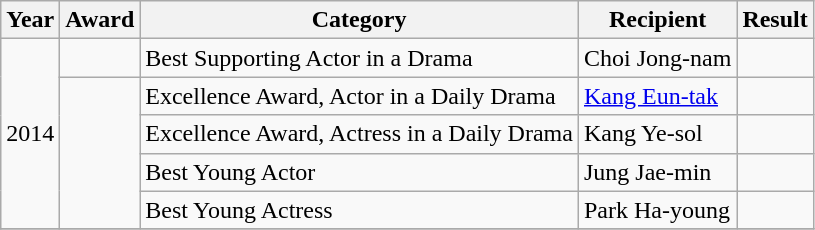<table class="wikitable">
<tr>
<th>Year</th>
<th>Award</th>
<th>Category</th>
<th>Recipient</th>
<th>Result</th>
</tr>
<tr>
<td rowspan=5>2014</td>
<td></td>
<td>Best Supporting Actor in a Drama</td>
<td>Choi Jong-nam</td>
<td></td>
</tr>
<tr>
<td rowspan=4></td>
<td>Excellence Award, Actor in a Daily Drama</td>
<td><a href='#'>Kang Eun-tak</a></td>
<td></td>
</tr>
<tr>
<td>Excellence Award, Actress in a Daily Drama</td>
<td>Kang Ye-sol</td>
<td></td>
</tr>
<tr>
<td>Best Young Actor</td>
<td>Jung Jae-min</td>
<td></td>
</tr>
<tr>
<td>Best Young Actress</td>
<td>Park Ha-young</td>
<td></td>
</tr>
<tr>
</tr>
</table>
